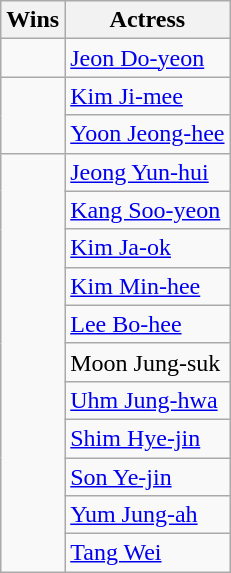<table class="wikitable">
<tr>
<th>Wins</th>
<th>Actress</th>
</tr>
<tr>
<td></td>
<td><a href='#'>Jeon Do-yeon</a></td>
</tr>
<tr>
<td rowspan="2"></td>
<td><a href='#'>Kim Ji-mee</a></td>
</tr>
<tr>
<td><a href='#'>Yoon Jeong-hee</a></td>
</tr>
<tr>
<td rowspan="11"></td>
<td><a href='#'>Jeong Yun-hui</a></td>
</tr>
<tr>
<td><a href='#'>Kang Soo-yeon</a></td>
</tr>
<tr>
<td><a href='#'>Kim Ja-ok</a></td>
</tr>
<tr>
<td><a href='#'>Kim Min-hee</a></td>
</tr>
<tr>
<td><a href='#'>Lee Bo-hee</a></td>
</tr>
<tr>
<td>Moon Jung-suk</td>
</tr>
<tr>
<td><a href='#'>Uhm Jung-hwa</a></td>
</tr>
<tr>
<td><a href='#'>Shim Hye-jin</a></td>
</tr>
<tr>
<td><a href='#'>Son Ye-jin</a></td>
</tr>
<tr>
<td><a href='#'>Yum Jung-ah</a></td>
</tr>
<tr>
<td><a href='#'>Tang Wei</a></td>
</tr>
</table>
